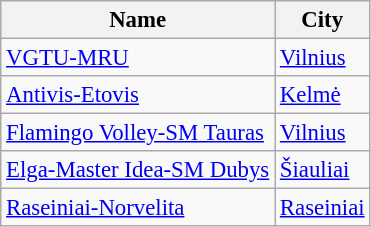<table class="wikitable" style="font-size: 95%;">
<tr>
<th>Name</th>
<th>City</th>
</tr>
<tr>
<td><a href='#'>VGTU-MRU</a></td>
<td><a href='#'>Vilnius</a></td>
</tr>
<tr>
<td><a href='#'>Antivis-Etovis</a></td>
<td><a href='#'>Kelmė</a></td>
</tr>
<tr>
<td><a href='#'>Flamingo Volley-SM Tauras</a></td>
<td><a href='#'>Vilnius</a></td>
</tr>
<tr>
<td><a href='#'>Elga-Master Idea-SM Dubys</a></td>
<td><a href='#'>Šiauliai</a></td>
</tr>
<tr>
<td><a href='#'>Raseiniai-Norvelita</a></td>
<td><a href='#'>Raseiniai</a></td>
</tr>
</table>
